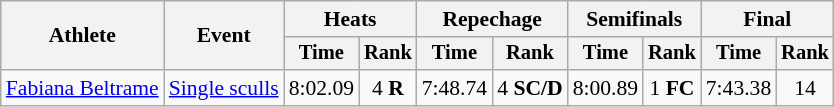<table class="wikitable" style="font-size:90%;">
<tr>
<th rowspan="2">Athlete</th>
<th rowspan="2">Event</th>
<th colspan="2">Heats</th>
<th colspan="2">Repechage</th>
<th colspan="2">Semifinals</th>
<th colspan="2">Final</th>
</tr>
<tr style="font-size:95%">
<th>Time</th>
<th>Rank</th>
<th>Time</th>
<th>Rank</th>
<th>Time</th>
<th>Rank</th>
<th>Time</th>
<th>Rank</th>
</tr>
<tr align=center>
<td align=left><a href='#'>Fabiana Beltrame</a></td>
<td align=left><a href='#'>Single sculls</a></td>
<td>8:02.09</td>
<td>4 <strong>R</strong></td>
<td>7:48.74</td>
<td>4 <strong>SC/D</strong></td>
<td>8:00.89</td>
<td>1 <strong>FC</strong></td>
<td>7:43.38</td>
<td>14</td>
</tr>
</table>
